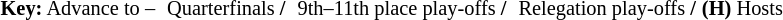<table style="font-size: 85%;">
<tr>
<td height=5></td>
</tr>
<tr>
<td><strong>Key:</strong> Advance to –</td>
<td></td>
<td>Quarterfinals <strong>/</strong></td>
<td></td>
<td>9th–11th place play-offs <strong>/</strong></td>
<td></td>
<td>Relegation play-offs <strong>/</strong></td>
<td><strong>(H)</strong> Hosts</td>
</tr>
</table>
